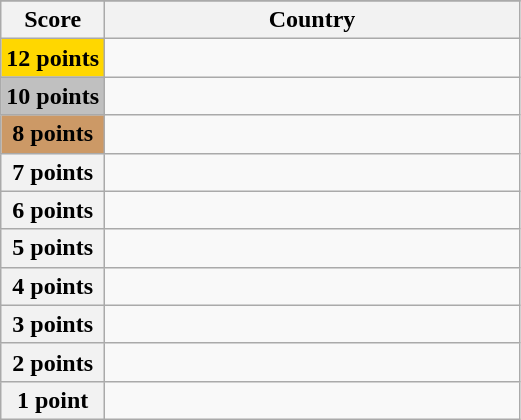<table class="wikitable">
<tr>
</tr>
<tr>
<th scope="col" width="20%">Score</th>
<th scope="col">Country</th>
</tr>
<tr>
<th scope="row" style="background:gold">12 points</th>
<td></td>
</tr>
<tr>
<th scope="row" style="background:silver">10 points</th>
<td></td>
</tr>
<tr>
<th scope="row" style="background:#CC9966">8 points</th>
<td></td>
</tr>
<tr>
<th scope="row">7 points</th>
<td></td>
</tr>
<tr>
<th scope="row">6 points</th>
<td></td>
</tr>
<tr>
<th scope="row">5 points</th>
<td></td>
</tr>
<tr>
<th scope="row">4 points</th>
<td></td>
</tr>
<tr>
<th scope="row">3 points</th>
<td></td>
</tr>
<tr>
<th scope="row">2 points</th>
<td></td>
</tr>
<tr>
<th scope="row">1 point</th>
<td></td>
</tr>
</table>
